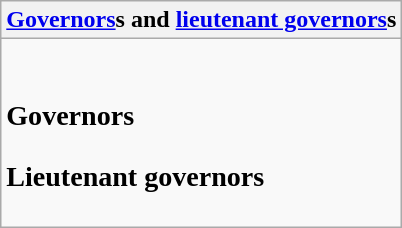<table class="wikitable collapsible collapsed">
<tr>
<th><a href='#'>Governors</a>s and <a href='#'>lieutenant governors</a>s</th>
</tr>
<tr>
<td><br><h3>Governors</h3><h3>Lieutenant governors</h3></td>
</tr>
</table>
